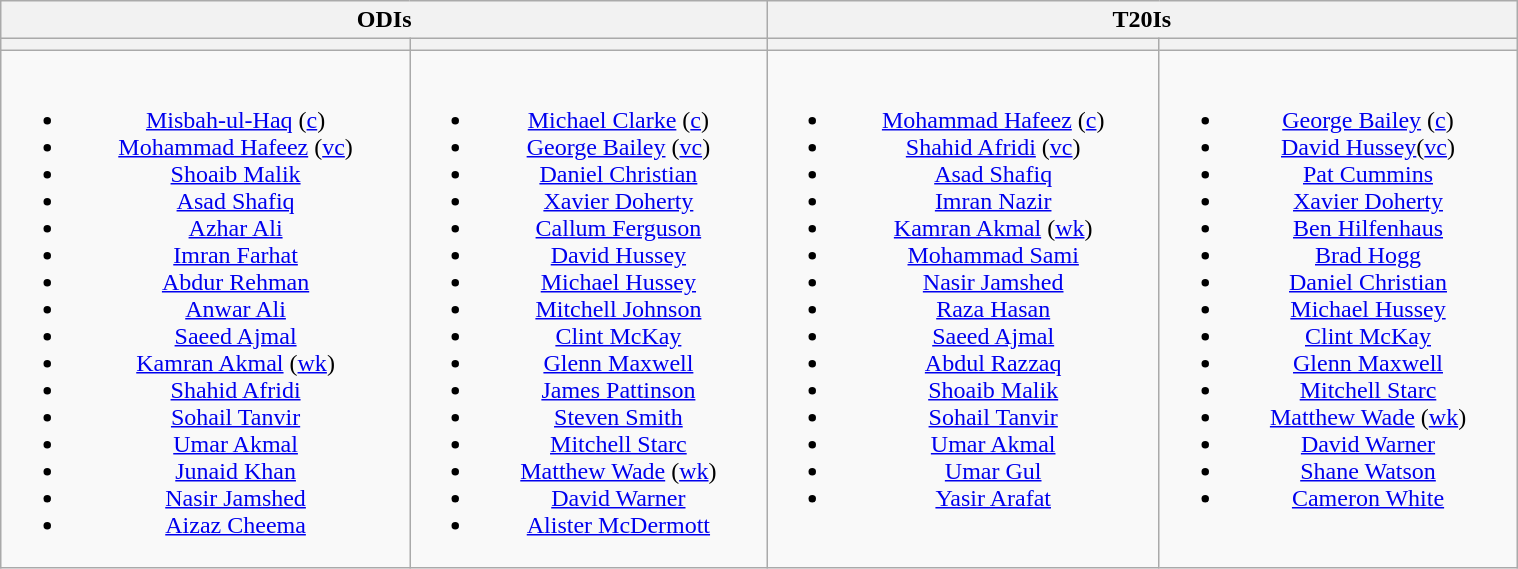<table class="wikitable" style="text-align:center; width:80%; margin:auto">
<tr>
<th colspan="2">ODIs</th>
<th colspan="2">T20Is</th>
</tr>
<tr>
<th></th>
<th></th>
<th></th>
<th></th>
</tr>
<tr style="vertical-align:top">
<td><br><ul><li><a href='#'>Misbah-ul-Haq</a> (<a href='#'>c</a>)</li><li><a href='#'>Mohammad Hafeez</a> (<a href='#'>vc</a>)</li><li><a href='#'>Shoaib Malik</a></li><li><a href='#'>Asad Shafiq</a></li><li><a href='#'>Azhar Ali</a></li><li><a href='#'>Imran Farhat</a></li><li><a href='#'>Abdur Rehman</a></li><li><a href='#'>Anwar Ali</a></li><li><a href='#'>Saeed Ajmal</a></li><li><a href='#'>Kamran Akmal</a> (<a href='#'>wk</a>)</li><li><a href='#'>Shahid Afridi</a></li><li><a href='#'>Sohail Tanvir</a></li><li><a href='#'>Umar Akmal</a></li><li><a href='#'>Junaid Khan</a></li><li><a href='#'>Nasir Jamshed</a></li><li><a href='#'>Aizaz Cheema</a></li></ul></td>
<td><br><ul><li><a href='#'>Michael Clarke</a> (<a href='#'>c</a>)</li><li><a href='#'>George Bailey</a> (<a href='#'>vc</a>)</li><li><a href='#'>Daniel Christian</a></li><li><a href='#'>Xavier Doherty</a></li><li><a href='#'>Callum Ferguson</a></li><li><a href='#'>David Hussey</a></li><li><a href='#'>Michael Hussey</a></li><li><a href='#'>Mitchell Johnson</a></li><li><a href='#'>Clint McKay</a></li><li><a href='#'>Glenn Maxwell</a></li><li><a href='#'>James Pattinson</a></li><li><a href='#'>Steven Smith</a></li><li><a href='#'>Mitchell Starc</a></li><li><a href='#'>Matthew Wade</a> (<a href='#'>wk</a>)</li><li><a href='#'>David Warner</a></li><li><a href='#'>Alister McDermott</a></li></ul></td>
<td><br><ul><li><a href='#'>Mohammad Hafeez</a> (<a href='#'>c</a>)</li><li><a href='#'>Shahid Afridi</a> (<a href='#'>vc</a>)</li><li><a href='#'>Asad Shafiq</a></li><li><a href='#'>Imran Nazir</a></li><li><a href='#'>Kamran Akmal</a> (<a href='#'>wk</a>)</li><li><a href='#'>Mohammad Sami</a></li><li><a href='#'>Nasir Jamshed</a></li><li><a href='#'>Raza Hasan</a></li><li><a href='#'>Saeed Ajmal</a></li><li><a href='#'>Abdul Razzaq</a></li><li><a href='#'>Shoaib Malik</a></li><li><a href='#'>Sohail Tanvir</a></li><li><a href='#'>Umar Akmal</a></li><li><a href='#'>Umar Gul</a></li><li><a href='#'>Yasir Arafat</a></li></ul></td>
<td><br><ul><li><a href='#'>George Bailey</a> (<a href='#'>c</a>)</li><li><a href='#'>David Hussey</a>(<a href='#'>vc</a>)</li><li><a href='#'>Pat Cummins</a></li><li><a href='#'>Xavier Doherty</a></li><li><a href='#'>Ben Hilfenhaus</a></li><li><a href='#'>Brad Hogg</a></li><li><a href='#'>Daniel Christian</a></li><li><a href='#'>Michael Hussey</a></li><li><a href='#'>Clint McKay</a></li><li><a href='#'>Glenn Maxwell</a></li><li><a href='#'>Mitchell Starc</a></li><li><a href='#'>Matthew Wade</a> (<a href='#'>wk</a>)</li><li><a href='#'>David Warner</a></li><li><a href='#'>Shane Watson</a></li><li><a href='#'>Cameron White</a></li></ul></td>
</tr>
</table>
